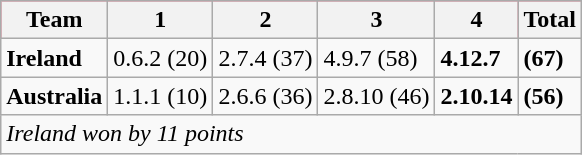<table class="wikitable">
<tr style="background:#f03;">
<th>Team</th>
<th>1</th>
<th>2</th>
<th>3</th>
<th>4</th>
<th>Total</th>
</tr>
<tr>
<td> <strong>Ireland</strong></td>
<td>0.6.2 (20)</td>
<td>2.7.4 (37)</td>
<td>4.9.7 (58)</td>
<td><strong>4.12.7</strong></td>
<td><strong>(67)</strong></td>
</tr>
<tr>
<td> <strong>Australia</strong></td>
<td>1.1.1 (10)</td>
<td>2.6.6 (36)</td>
<td>2.8.10 (46)</td>
<td><strong>2.10.14</strong></td>
<td><strong>(56)</strong></td>
</tr>
<tr>
<td colspan="6"><em>Ireland won by 11 points</em></td>
</tr>
</table>
